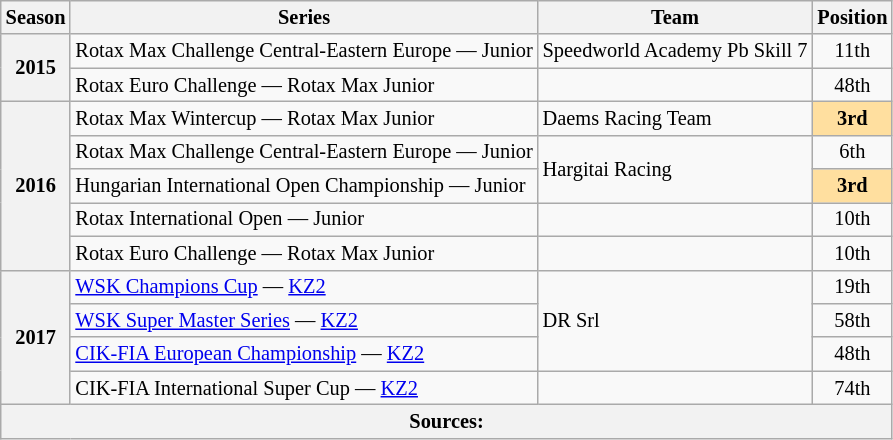<table class="wikitable" style="font-size: 85%; text-align:center">
<tr>
<th>Season</th>
<th>Series</th>
<th>Team</th>
<th>Position</th>
</tr>
<tr>
<th rowspan="2">2015</th>
<td align="left">Rotax Max Challenge Central-Eastern Europe — Junior</td>
<td align="left">Speedworld Academy Pb Skill 7</td>
<td>11th</td>
</tr>
<tr>
<td align="left">Rotax Euro Challenge — Rotax Max Junior</td>
<td align="left"></td>
<td>48th</td>
</tr>
<tr>
<th rowspan="5">2016</th>
<td align="left">Rotax Max Wintercup — Rotax Max Junior</td>
<td align="left">Daems Racing Team</td>
<td style="background:#FFDF9F;"><strong>3rd</strong></td>
</tr>
<tr>
<td align="left">Rotax Max Challenge Central-Eastern Europe — Junior</td>
<td rowspan="2" align="left">Hargitai Racing</td>
<td>6th</td>
</tr>
<tr>
<td align="left">Hungarian International Open Championship — Junior</td>
<td style="background:#FFDF9F;"><strong>3rd</strong></td>
</tr>
<tr>
<td align="left">Rotax International Open — Junior</td>
<td></td>
<td>10th</td>
</tr>
<tr>
<td align="left">Rotax Euro Challenge — Rotax Max Junior</td>
<td></td>
<td>10th</td>
</tr>
<tr>
<th rowspan="4">2017</th>
<td align="left"><a href='#'>WSK Champions Cup</a> — <a href='#'>KZ2</a></td>
<td rowspan="3"  align="left">DR Srl</td>
<td>19th</td>
</tr>
<tr>
<td align="left"><a href='#'>WSK Super Master Series</a> — <a href='#'>KZ2</a></td>
<td>58th</td>
</tr>
<tr>
<td align="left"><a href='#'>CIK-FIA European Championship</a> — <a href='#'>KZ2</a></td>
<td>48th</td>
</tr>
<tr>
<td align="left">CIK-FIA International Super Cup — <a href='#'>KZ2</a></td>
<td></td>
<td>74th</td>
</tr>
<tr>
<th colspan="4">Sources:</th>
</tr>
</table>
